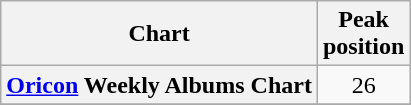<table class="wikitable plainrowheaders" style="text-align:center;">
<tr>
<th>Chart</th>
<th>Peak<br>position</th>
</tr>
<tr>
<th scope="row"><a href='#'>Oricon</a> Weekly Albums Chart</th>
<td style="text-align:center;">26</td>
</tr>
<tr>
</tr>
</table>
